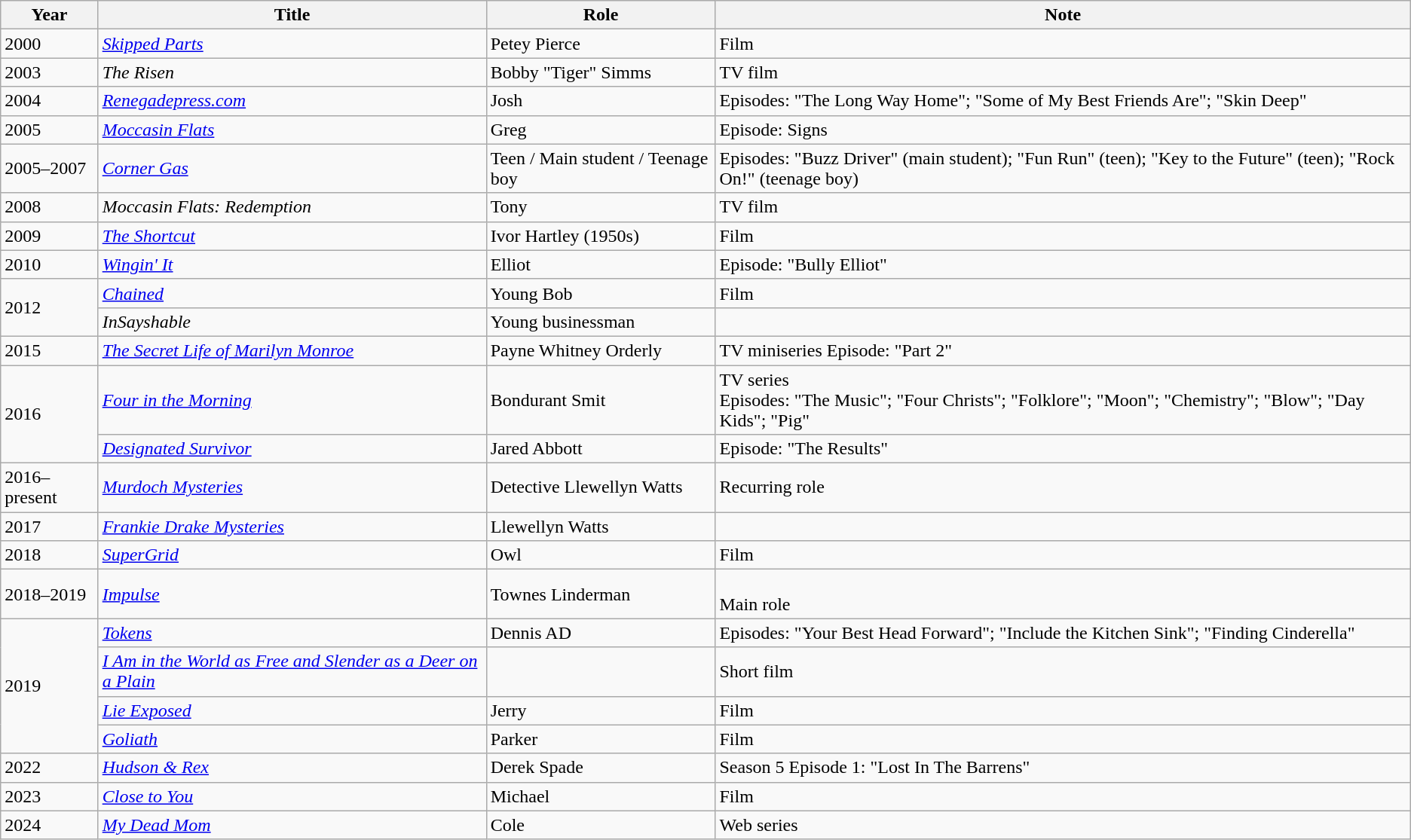<table class="wikitable sortable">
<tr>
<th>Year</th>
<th>Title</th>
<th class="unsortable">Role</th>
<th class="unsortable">Note</th>
</tr>
<tr>
<td>2000</td>
<td><em><a href='#'>Skipped Parts</a></em></td>
<td>Petey Pierce</td>
<td>Film</td>
</tr>
<tr>
<td>2003</td>
<td data-sort-value="Risen, The"><em>The Risen</em></td>
<td>Bobby "Tiger" Simms</td>
<td>TV film</td>
</tr>
<tr>
<td>2004</td>
<td><em><a href='#'>Renegadepress.com</a></em></td>
<td>Josh</td>
<td>Episodes: "The Long Way Home"; "Some of  My Best Friends Are"; "Skin Deep"</td>
</tr>
<tr>
<td>2005</td>
<td><em><a href='#'>Moccasin Flats</a></em></td>
<td>Greg</td>
<td>Episode: Signs</td>
</tr>
<tr>
<td>2005–2007</td>
<td><em><a href='#'>Corner Gas</a></em></td>
<td>Teen / Main student / Teenage boy</td>
<td>Episodes: "Buzz  Driver" (main student); "Fun Run" (teen); "Key to the Future" (teen); "Rock On!" (teenage boy)</td>
</tr>
<tr>
<td>2008</td>
<td><em>Moccasin Flats: Redemption</em></td>
<td>Tony</td>
<td>TV film</td>
</tr>
<tr>
<td>2009</td>
<td data-sort-value="Shortcut, The"><em><a href='#'>The Shortcut</a></em></td>
<td>Ivor Hartley (1950s)</td>
<td>Film</td>
</tr>
<tr>
<td>2010</td>
<td><em><a href='#'>Wingin' It</a></em></td>
<td>Elliot</td>
<td>Episode: "Bully Elliot"</td>
</tr>
<tr>
<td rowspan="2">2012</td>
<td><em><a href='#'>Chained</a></em></td>
<td>Young Bob</td>
<td>Film</td>
</tr>
<tr>
<td><em>InSayshable</em></td>
<td>Young businessman</td>
<td></td>
</tr>
<tr>
<td>2015</td>
<td data-sort-value="Secret Life of Marilyn Monroe, The"><em><a href='#'>The Secret Life of Marilyn Monroe</a></em></td>
<td>Payne Whitney Orderly</td>
<td>TV miniseries Episode: "Part 2"</td>
</tr>
<tr>
<td rowspan=2>2016</td>
<td><em><a href='#'>Four in the Morning</a></em></td>
<td>Bondurant Smit</td>
<td>TV series<br>Episodes: "The Music"; "Four Christs"; "Folklore"; "Moon"; "Chemistry"; "Blow"; "Day Kids"; "Pig"</td>
</tr>
<tr>
<td><em><a href='#'>Designated Survivor</a></em></td>
<td>Jared Abbott</td>
<td>Episode: "The Results"</td>
</tr>
<tr>
<td>2016–present</td>
<td><em><a href='#'>Murdoch Mysteries</a></em></td>
<td>Detective Llewellyn Watts</td>
<td>Recurring role</td>
</tr>
<tr>
<td>2017</td>
<td><em><a href='#'>Frankie Drake Mysteries</a></em></td>
<td>Llewellyn Watts</td>
<td></td>
</tr>
<tr>
<td>2018</td>
<td><em><a href='#'>SuperGrid</a></em></td>
<td>Owl</td>
<td>Film</td>
</tr>
<tr>
<td>2018–2019</td>
<td><em><a href='#'>Impulse</a></em></td>
<td>Townes Linderman</td>
<td><br>Main role</td>
</tr>
<tr>
<td rowspan=4>2019</td>
<td><em><a href='#'>Tokens</a></em></td>
<td>Dennis AD</td>
<td>Episodes: "Your Best Head Forward"; "Include the Kitchen Sink"; "Finding Cinderella"</td>
</tr>
<tr>
<td><em><a href='#'>I Am in the World as Free and Slender as a Deer on a Plain</a></em></td>
<td></td>
<td>Short film</td>
</tr>
<tr>
<td><em><a href='#'>Lie Exposed</a></em></td>
<td>Jerry</td>
<td>Film</td>
</tr>
<tr>
<td><em><a href='#'>Goliath</a></em></td>
<td>Parker</td>
<td>Film</td>
</tr>
<tr>
<td>2022</td>
<td><em><a href='#'>Hudson & Rex</a></em></td>
<td>Derek Spade</td>
<td>Season 5 Episode 1: "Lost In The Barrens"</td>
</tr>
<tr>
<td>2023</td>
<td><em><a href='#'>Close to You</a></em></td>
<td>Michael</td>
<td>Film</td>
</tr>
<tr>
<td>2024</td>
<td><em><a href='#'>My Dead Mom</a></em></td>
<td>Cole</td>
<td>Web series</td>
</tr>
</table>
